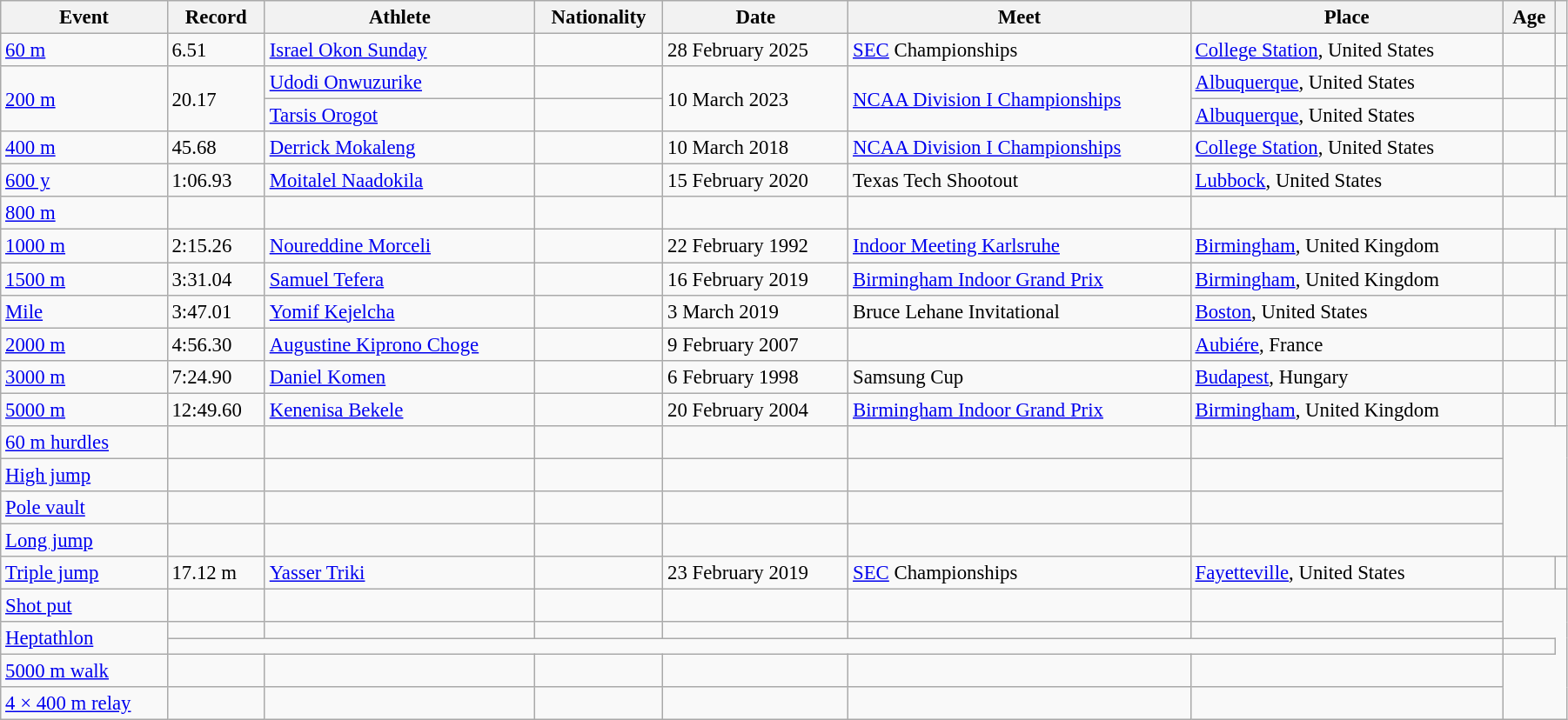<table class="wikitable" style="font-size:95%; width: 95%;">
<tr>
<th>Event</th>
<th>Record</th>
<th>Athlete</th>
<th>Nationality</th>
<th>Date</th>
<th>Meet</th>
<th>Place</th>
<th>Age</th>
<th></th>
</tr>
<tr>
<td><a href='#'>60 m</a></td>
<td>6.51</td>
<td><a href='#'>Israel Okon Sunday</a></td>
<td></td>
<td>28 February 2025</td>
<td><a href='#'>SEC</a> Championships</td>
<td><a href='#'>College Station</a>, United States</td>
<td></td>
<td></td>
</tr>
<tr>
<td rowspan=2><a href='#'>200 m</a></td>
<td rowspan=2>20.17 </td>
<td><a href='#'>Udodi Onwuzurike</a></td>
<td></td>
<td rowspan=2>10 March 2023</td>
<td rowspan=2><a href='#'>NCAA Division I Championships</a></td>
<td><a href='#'>Albuquerque</a>, United States</td>
<td></td>
<td></td>
</tr>
<tr>
<td><a href='#'>Tarsis Orogot</a></td>
<td></td>
<td><a href='#'>Albuquerque</a>, United States</td>
<td></td>
<td></td>
</tr>
<tr>
<td><a href='#'>400 m</a></td>
<td>45.68</td>
<td><a href='#'>Derrick Mokaleng</a></td>
<td></td>
<td>10 March 2018</td>
<td><a href='#'>NCAA Division I Championships</a></td>
<td><a href='#'>College Station</a>, United States</td>
<td></td>
<td></td>
</tr>
<tr>
<td><a href='#'>600 y</a></td>
<td>1:06.93</td>
<td><a href='#'>Moitalel Naadokila</a></td>
<td></td>
<td>15 February 2020</td>
<td>Texas Tech Shootout</td>
<td><a href='#'>Lubbock</a>, United States</td>
<td></td>
<td></td>
</tr>
<tr>
<td><a href='#'>800 m</a></td>
<td></td>
<td></td>
<td></td>
<td></td>
<td></td>
<td></td>
</tr>
<tr>
<td><a href='#'>1000 m</a></td>
<td>2:15.26</td>
<td><a href='#'>Noureddine Morceli</a></td>
<td></td>
<td>22 February 1992</td>
<td><a href='#'>Indoor Meeting Karlsruhe</a></td>
<td><a href='#'>Birmingham</a>, United Kingdom</td>
<td></td>
<td></td>
</tr>
<tr>
<td><a href='#'>1500 m</a></td>
<td>3:31.04</td>
<td><a href='#'>Samuel Tefera</a></td>
<td></td>
<td>16 February 2019</td>
<td><a href='#'>Birmingham Indoor Grand Prix</a></td>
<td><a href='#'>Birmingham</a>, United Kingdom</td>
<td></td>
<td></td>
</tr>
<tr>
<td><a href='#'>Mile</a></td>
<td>3:47.01</td>
<td><a href='#'>Yomif Kejelcha</a></td>
<td></td>
<td>3 March 2019</td>
<td>Bruce Lehane Invitational</td>
<td><a href='#'>Boston</a>, United States</td>
<td></td>
<td></td>
</tr>
<tr>
<td><a href='#'>2000 m</a></td>
<td>4:56.30</td>
<td><a href='#'>Augustine Kiprono Choge</a></td>
<td></td>
<td>9 February 2007</td>
<td></td>
<td><a href='#'>Aubiére</a>, France</td>
<td></td>
<td></td>
</tr>
<tr>
<td><a href='#'>3000 m</a></td>
<td>7:24.90</td>
<td><a href='#'>Daniel Komen</a></td>
<td></td>
<td>6 February 1998</td>
<td>Samsung Cup</td>
<td><a href='#'>Budapest</a>, Hungary</td>
<td></td>
<td></td>
</tr>
<tr>
<td><a href='#'>5000 m</a></td>
<td>12:49.60</td>
<td><a href='#'>Kenenisa Bekele</a></td>
<td></td>
<td>20 February 2004</td>
<td><a href='#'>Birmingham Indoor Grand Prix</a></td>
<td><a href='#'>Birmingham</a>, United Kingdom</td>
<td></td>
<td></td>
</tr>
<tr>
<td><a href='#'>60 m hurdles</a></td>
<td></td>
<td></td>
<td></td>
<td></td>
<td></td>
<td></td>
</tr>
<tr>
<td><a href='#'>High jump</a></td>
<td></td>
<td></td>
<td></td>
<td></td>
<td></td>
<td></td>
</tr>
<tr>
<td><a href='#'>Pole vault</a></td>
<td></td>
<td></td>
<td></td>
<td></td>
<td></td>
<td></td>
</tr>
<tr>
<td><a href='#'>Long jump</a></td>
<td></td>
<td></td>
<td></td>
<td></td>
<td></td>
<td></td>
</tr>
<tr>
<td><a href='#'>Triple jump</a></td>
<td>17.12 m</td>
<td><a href='#'>Yasser Triki</a></td>
<td></td>
<td>23 February 2019</td>
<td><a href='#'>SEC</a> Championships</td>
<td><a href='#'>Fayetteville</a>, United States</td>
<td></td>
<td></td>
</tr>
<tr>
<td><a href='#'>Shot put</a></td>
<td></td>
<td></td>
<td></td>
<td></td>
<td></td>
<td></td>
</tr>
<tr>
<td rowspan=2><a href='#'>Heptathlon</a></td>
<td></td>
<td></td>
<td></td>
<td></td>
<td></td>
<td></td>
</tr>
<tr>
<td colspan=6></td>
<td></td>
</tr>
<tr>
<td><a href='#'>5000 m walk</a></td>
<td></td>
<td></td>
<td></td>
<td></td>
<td></td>
<td></td>
</tr>
<tr>
<td><a href='#'>4 × 400 m relay</a></td>
<td></td>
<td></td>
<td></td>
<td></td>
<td></td>
<td></td>
</tr>
</table>
